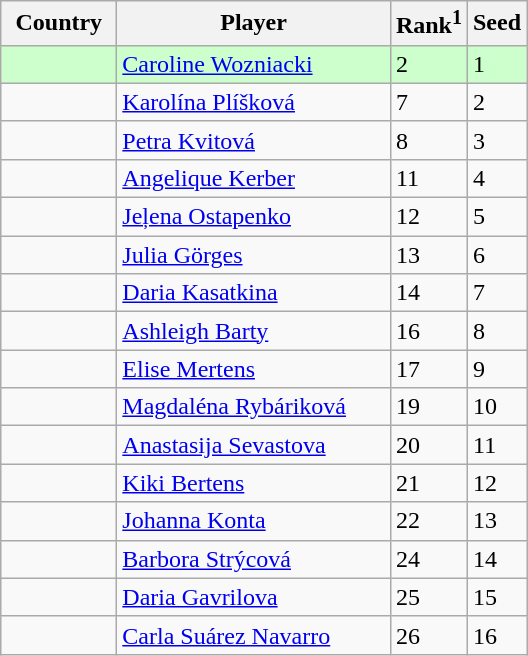<table class="wikitable" border="1">
<tr>
<th width="70">Country</th>
<th width="175">Player</th>
<th>Rank<sup>1</sup></th>
<th>Seed</th>
</tr>
<tr style="background:#cfc;">
<td></td>
<td><a href='#'>Caroline Wozniacki</a></td>
<td>2</td>
<td>1</td>
</tr>
<tr>
<td></td>
<td><a href='#'>Karolína Plíšková</a></td>
<td>7</td>
<td>2</td>
</tr>
<tr>
<td></td>
<td><a href='#'>Petra Kvitová</a></td>
<td>8</td>
<td>3</td>
</tr>
<tr>
<td></td>
<td><a href='#'>Angelique Kerber</a></td>
<td>11</td>
<td>4</td>
</tr>
<tr>
<td></td>
<td><a href='#'>Jeļena Ostapenko</a></td>
<td>12</td>
<td>5</td>
</tr>
<tr>
<td></td>
<td><a href='#'>Julia Görges</a></td>
<td>13</td>
<td>6</td>
</tr>
<tr>
<td></td>
<td><a href='#'>Daria Kasatkina</a></td>
<td>14</td>
<td>7</td>
</tr>
<tr>
<td></td>
<td><a href='#'>Ashleigh Barty</a></td>
<td>16</td>
<td>8</td>
</tr>
<tr>
<td></td>
<td><a href='#'>Elise Mertens</a></td>
<td>17</td>
<td>9</td>
</tr>
<tr>
<td></td>
<td><a href='#'>Magdaléna Rybáriková</a></td>
<td>19</td>
<td>10</td>
</tr>
<tr>
<td></td>
<td><a href='#'>Anastasija Sevastova</a></td>
<td>20</td>
<td>11</td>
</tr>
<tr>
<td></td>
<td><a href='#'>Kiki Bertens</a></td>
<td>21</td>
<td>12</td>
</tr>
<tr>
<td></td>
<td><a href='#'>Johanna Konta</a></td>
<td>22</td>
<td>13</td>
</tr>
<tr>
<td></td>
<td><a href='#'>Barbora Strýcová</a></td>
<td>24</td>
<td>14</td>
</tr>
<tr>
<td></td>
<td><a href='#'>Daria Gavrilova</a></td>
<td>25</td>
<td>15</td>
</tr>
<tr>
<td></td>
<td><a href='#'>Carla Suárez Navarro</a></td>
<td>26</td>
<td>16</td>
</tr>
</table>
